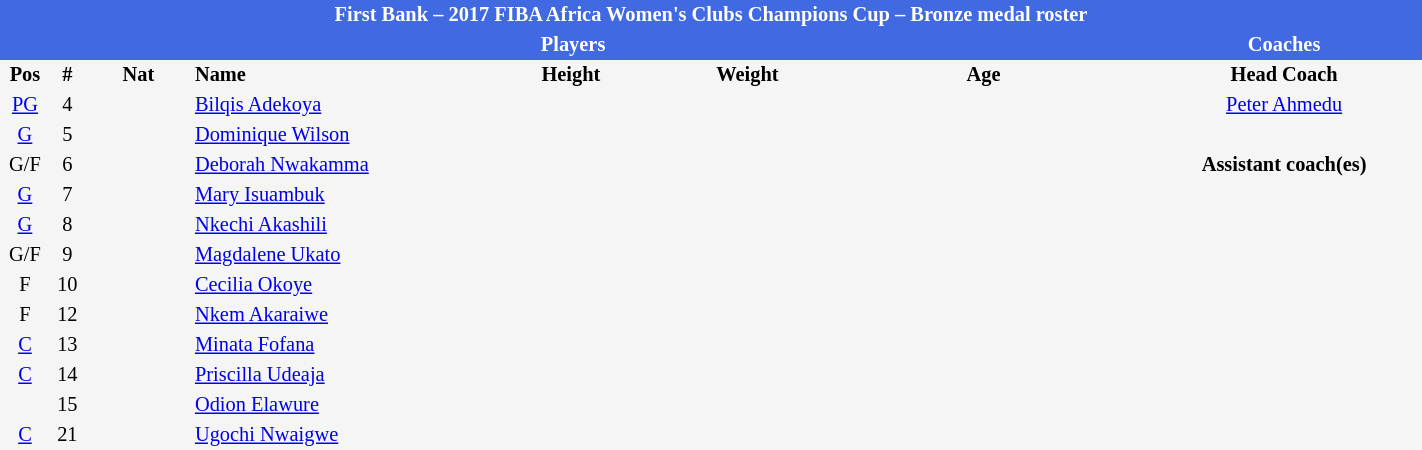<table border=0 cellpadding=2 cellspacing=0  |- bgcolor=#f5f5f5 style="text-align:center; font-size:85%;" width=75%>
<tr>
<td colspan="8" style="background: #4169e1; color: white"><strong>First Bank – 2017 FIBA Africa Women's Clubs Champions Cup – Bronze medal roster</strong></td>
</tr>
<tr>
<td colspan="7" style="background: #4169e1; color: white"><strong>Players</strong></td>
<td style="background: #4169e1; color: white"><strong>Coaches</strong></td>
</tr>
<tr style="background=#f5f5f5; color: black">
<th width=5px>Pos</th>
<th width=5px>#</th>
<th width=50px>Nat</th>
<th width=135px align=left>Name</th>
<th width=100px>Height</th>
<th width=70px>Weight</th>
<th width=160px>Age</th>
<th width=135px>Head Coach</th>
</tr>
<tr>
<td><a href='#'>PG</a></td>
<td>4</td>
<td></td>
<td align=left><a href='#'>Bilqis Adekoya</a></td>
<td><span></span></td>
<td></td>
<td><span></span></td>
<td> <a href='#'>Peter Ahmedu</a></td>
</tr>
<tr>
<td><a href='#'>G</a></td>
<td>5</td>
<td></td>
<td align=left><a href='#'>Dominique Wilson</a></td>
<td><span></span></td>
<td></td>
<td><span></span></td>
</tr>
<tr>
<td>G/F</td>
<td>6</td>
<td></td>
<td align=left><a href='#'>Deborah Nwakamma</a></td>
<td><span></span></td>
<td></td>
<td><span></span></td>
<td><strong>Assistant coach(es)</strong></td>
</tr>
<tr>
<td><a href='#'>G</a></td>
<td>7</td>
<td></td>
<td align=left><a href='#'>Mary Isuambuk</a></td>
<td></td>
<td></td>
<td><span></span></td>
<td></td>
</tr>
<tr>
<td><a href='#'>G</a></td>
<td>8</td>
<td></td>
<td align=left><a href='#'>Nkechi Akashili</a></td>
<td><span></span></td>
<td></td>
<td><span></span></td>
</tr>
<tr>
<td>G/F</td>
<td>9</td>
<td></td>
<td align=left><a href='#'>Magdalene Ukato</a></td>
<td></td>
<td></td>
<td><span></span></td>
</tr>
<tr>
<td>F</td>
<td>10</td>
<td></td>
<td align=left><a href='#'>Cecilia Okoye</a></td>
<td><span></span></td>
<td></td>
<td><span></span></td>
</tr>
<tr>
<td>F</td>
<td>12</td>
<td></td>
<td align=left><a href='#'>Nkem Akaraiwe</a></td>
<td><span></span></td>
<td></td>
<td><span></span></td>
</tr>
<tr>
<td><a href='#'>C</a></td>
<td>13</td>
<td></td>
<td align=left><a href='#'>Minata Fofana</a></td>
<td><span></span></td>
<td></td>
<td><span></span></td>
</tr>
<tr>
<td><a href='#'>C</a></td>
<td>14</td>
<td></td>
<td align=left><a href='#'>Priscilla Udeaja</a></td>
<td><span></span></td>
<td></td>
<td><span></span></td>
</tr>
<tr>
<td></td>
<td>15</td>
<td></td>
<td align=left><a href='#'>Odion Elawure</a></td>
<td></td>
<td></td>
<td><span></span></td>
</tr>
<tr>
<td><a href='#'>C</a></td>
<td>21</td>
<td></td>
<td align=left><a href='#'>Ugochi Nwaigwe</a></td>
<td><span></span></td>
<td></td>
<td><span></span></td>
</tr>
</table>
